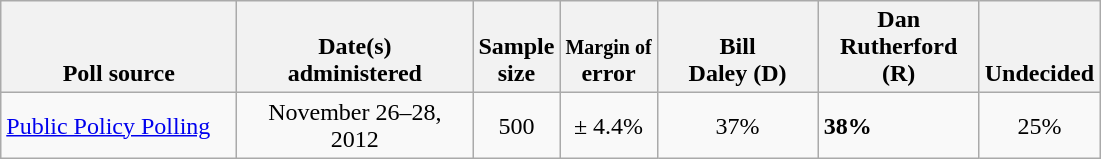<table class="wikitable">
<tr valign= bottom>
<th style="width:150px;">Poll source</th>
<th style="width:150px;">Date(s)<br>administered</th>
<th class=small>Sample<br>size</th>
<th><small>Margin of</small><br>error</th>
<th style="width:100px;">Bill<br>Daley (D)</th>
<th style="width:100px;">Dan<br>Rutherford (R)</th>
<th style="width:40px;">Undecided</th>
</tr>
<tr>
<td><a href='#'>Public Policy Polling</a></td>
<td align=center>November 26–28, 2012</td>
<td align=center>500</td>
<td align=center>± 4.4%</td>
<td align=center>37%</td>
<td><strong>38%</strong></td>
<td align=center>25%</td>
</tr>
</table>
